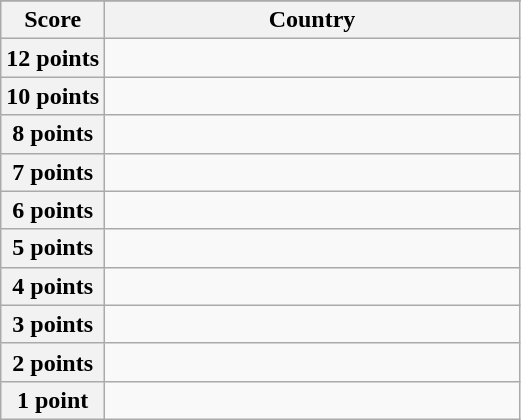<table class="wikitable">
<tr>
</tr>
<tr>
<th scope="col" width="20%">Score</th>
<th scope="col">Country</th>
</tr>
<tr>
<th scope="row">12 points</th>
<td></td>
</tr>
<tr>
<th scope="row">10 points</th>
<td></td>
</tr>
<tr>
<th scope="row">8 points</th>
<td></td>
</tr>
<tr>
<th scope="row">7 points</th>
<td></td>
</tr>
<tr>
<th scope="row">6 points</th>
<td></td>
</tr>
<tr>
<th scope="row">5 points</th>
<td></td>
</tr>
<tr>
<th scope="row">4 points</th>
<td></td>
</tr>
<tr>
<th scope="row">3 points</th>
<td></td>
</tr>
<tr>
<th scope="row">2 points</th>
<td></td>
</tr>
<tr>
<th scope="row">1 point</th>
<td></td>
</tr>
</table>
